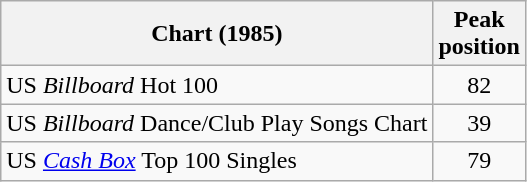<table class="wikitable sortable">
<tr>
<th>Chart (1985)</th>
<th>Peak<br>position</th>
</tr>
<tr>
<td align="left">US <em>Billboard</em> Hot 100</td>
<td style="text-align:center;">82</td>
</tr>
<tr>
<td align="left">US <em>Billboard</em> Dance/Club Play Songs Chart</td>
<td style="text-align:center;">39</td>
</tr>
<tr>
<td align="left">US <em><a href='#'>Cash Box</a></em> Top 100 Singles</td>
<td style="text-align:center;">79</td>
</tr>
</table>
